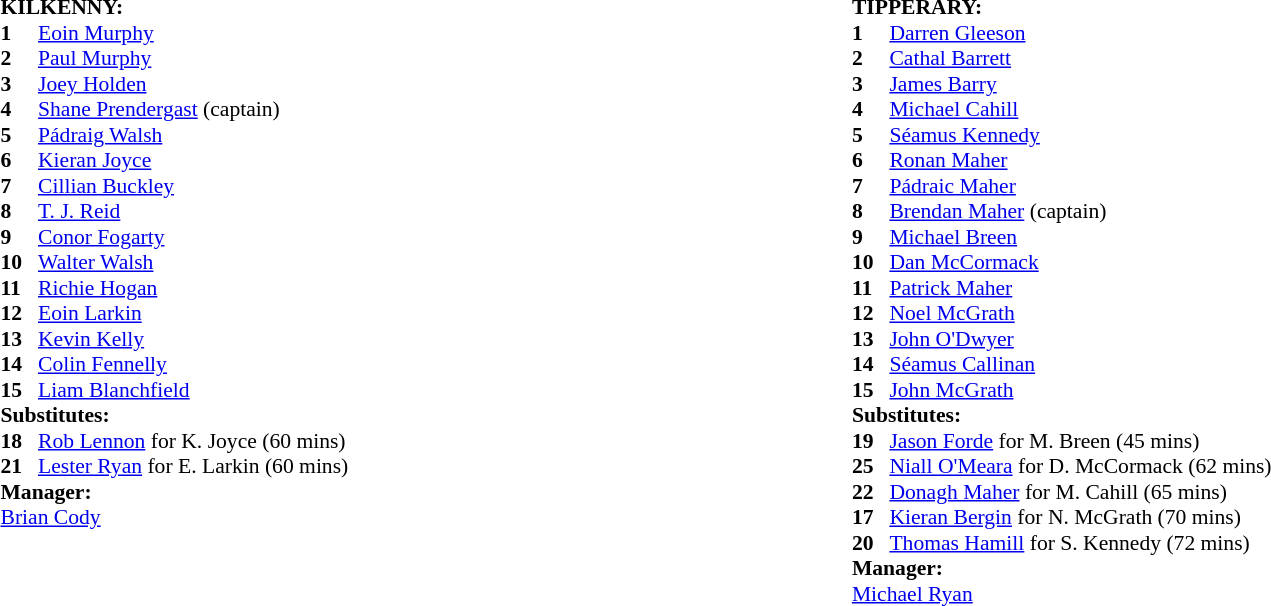<table width="75%">
<tr>
<td valign="top" width="50%"><br><table style="font-size: 90%" cellspacing="0" cellpadding="0">
<tr>
<td colspan="4"><strong>KILKENNY:</strong></td>
</tr>
<tr>
<th width=25></th>
</tr>
<tr>
<td><strong>1</strong></td>
<td><a href='#'>Eoin Murphy</a></td>
<td></td>
<td></td>
</tr>
<tr>
<td><strong>2</strong></td>
<td><a href='#'>Paul Murphy</a></td>
<td></td>
<td></td>
</tr>
<tr>
<td><strong>3</strong></td>
<td><a href='#'>Joey Holden</a></td>
<td></td>
<td></td>
</tr>
<tr>
<td><strong>4</strong></td>
<td><a href='#'>Shane Prendergast</a> (captain)</td>
<td></td>
<td></td>
</tr>
<tr>
<td><strong>5</strong></td>
<td><a href='#'>Pádraig Walsh</a></td>
<td></td>
<td></td>
</tr>
<tr>
<td><strong>6</strong></td>
<td><a href='#'>Kieran Joyce</a></td>
<td></td>
<td></td>
</tr>
<tr>
<td><strong>7</strong></td>
<td><a href='#'>Cillian Buckley</a></td>
<td></td>
<td></td>
</tr>
<tr>
<td><strong>8</strong></td>
<td><a href='#'>T. J. Reid</a></td>
<td></td>
<td></td>
</tr>
<tr>
<td><strong>9</strong></td>
<td><a href='#'>Conor Fogarty</a></td>
<td></td>
<td></td>
</tr>
<tr>
<td><strong>10</strong></td>
<td><a href='#'>Walter Walsh</a></td>
<td></td>
<td></td>
</tr>
<tr>
<td><strong>11</strong></td>
<td><a href='#'>Richie Hogan</a></td>
<td></td>
<td></td>
</tr>
<tr>
<td><strong>12</strong></td>
<td><a href='#'>Eoin Larkin</a></td>
<td></td>
<td></td>
</tr>
<tr>
<td><strong>13</strong></td>
<td><a href='#'>Kevin Kelly</a></td>
<td></td>
<td></td>
</tr>
<tr>
<td><strong>14</strong></td>
<td><a href='#'>Colin Fennelly</a></td>
<td></td>
<td></td>
</tr>
<tr>
<td><strong>15</strong></td>
<td><a href='#'>Liam Blanchfield</a></td>
<td></td>
<td></td>
</tr>
<tr>
<td colspan=3><strong>Substitutes:</strong></td>
</tr>
<tr>
<td><strong>18</strong></td>
<td><a href='#'>Rob Lennon</a> for K. Joyce (60 mins)</td>
</tr>
<tr>
<td><strong>21</strong></td>
<td><a href='#'>Lester Ryan</a> for E. Larkin (60 mins)</td>
</tr>
<tr>
<td colspan=3><strong>Manager:</strong></td>
</tr>
<tr>
<td colspan=4><a href='#'>Brian Cody</a></td>
</tr>
</table>
</td>
<td valign="top" width="50%"><br><table style="font-size: 90%" cellspacing="0" cellpadding="0" align=center>
<tr>
<td colspan="4"><strong>TIPPERARY:</strong></td>
</tr>
<tr>
<th width=25></th>
</tr>
<tr>
<td><strong>1</strong></td>
<td><a href='#'>Darren Gleeson</a></td>
<td></td>
<td></td>
</tr>
<tr>
<td><strong>2</strong></td>
<td><a href='#'>Cathal Barrett</a></td>
<td></td>
<td></td>
</tr>
<tr>
<td><strong>3</strong></td>
<td><a href='#'>James Barry</a></td>
<td></td>
<td></td>
</tr>
<tr>
<td><strong>4</strong></td>
<td><a href='#'>Michael Cahill</a></td>
<td></td>
<td></td>
</tr>
<tr>
<td><strong>5</strong></td>
<td><a href='#'>Séamus Kennedy</a></td>
<td></td>
<td></td>
</tr>
<tr>
<td><strong>6</strong></td>
<td><a href='#'>Ronan Maher</a></td>
<td></td>
<td></td>
</tr>
<tr>
<td><strong>7</strong></td>
<td><a href='#'>Pádraic Maher</a></td>
<td></td>
<td></td>
</tr>
<tr>
<td><strong>8</strong></td>
<td><a href='#'>Brendan Maher</a> (captain)</td>
<td></td>
<td></td>
</tr>
<tr>
<td><strong>9</strong></td>
<td><a href='#'>Michael Breen</a></td>
<td></td>
<td></td>
</tr>
<tr>
<td><strong>10</strong></td>
<td><a href='#'>Dan McCormack</a></td>
<td></td>
<td></td>
</tr>
<tr>
<td><strong>11</strong></td>
<td><a href='#'>Patrick Maher</a></td>
<td></td>
<td></td>
</tr>
<tr>
<td><strong>12</strong></td>
<td><a href='#'>Noel McGrath</a></td>
<td></td>
<td></td>
</tr>
<tr>
<td><strong>13</strong></td>
<td><a href='#'>John O'Dwyer</a></td>
<td></td>
<td></td>
</tr>
<tr>
<td><strong>14</strong></td>
<td><a href='#'>Séamus Callinan</a></td>
<td></td>
<td></td>
</tr>
<tr>
<td><strong>15</strong></td>
<td><a href='#'>John McGrath</a></td>
<td></td>
<td></td>
</tr>
<tr>
<td colspan=3><strong>Substitutes:</strong></td>
</tr>
<tr>
<td><strong>19</strong></td>
<td><a href='#'>Jason Forde</a> for M. Breen (45 mins)</td>
</tr>
<tr>
<td><strong>25</strong></td>
<td><a href='#'>Niall O'Meara</a> for D. McCormack (62 mins)</td>
</tr>
<tr>
<td><strong>22</strong></td>
<td><a href='#'>Donagh Maher</a> for M. Cahill (65 mins)</td>
</tr>
<tr>
<td><strong>17</strong></td>
<td><a href='#'>Kieran Bergin</a> for N. McGrath (70 mins)</td>
</tr>
<tr>
<td><strong>20</strong></td>
<td><a href='#'>Thomas Hamill</a> for S. Kennedy (72 mins)</td>
</tr>
<tr>
<td colspan=3><strong>Manager:</strong></td>
</tr>
<tr>
<td colspan=3><a href='#'>Michael Ryan</a></td>
</tr>
</table>
</td>
</tr>
</table>
